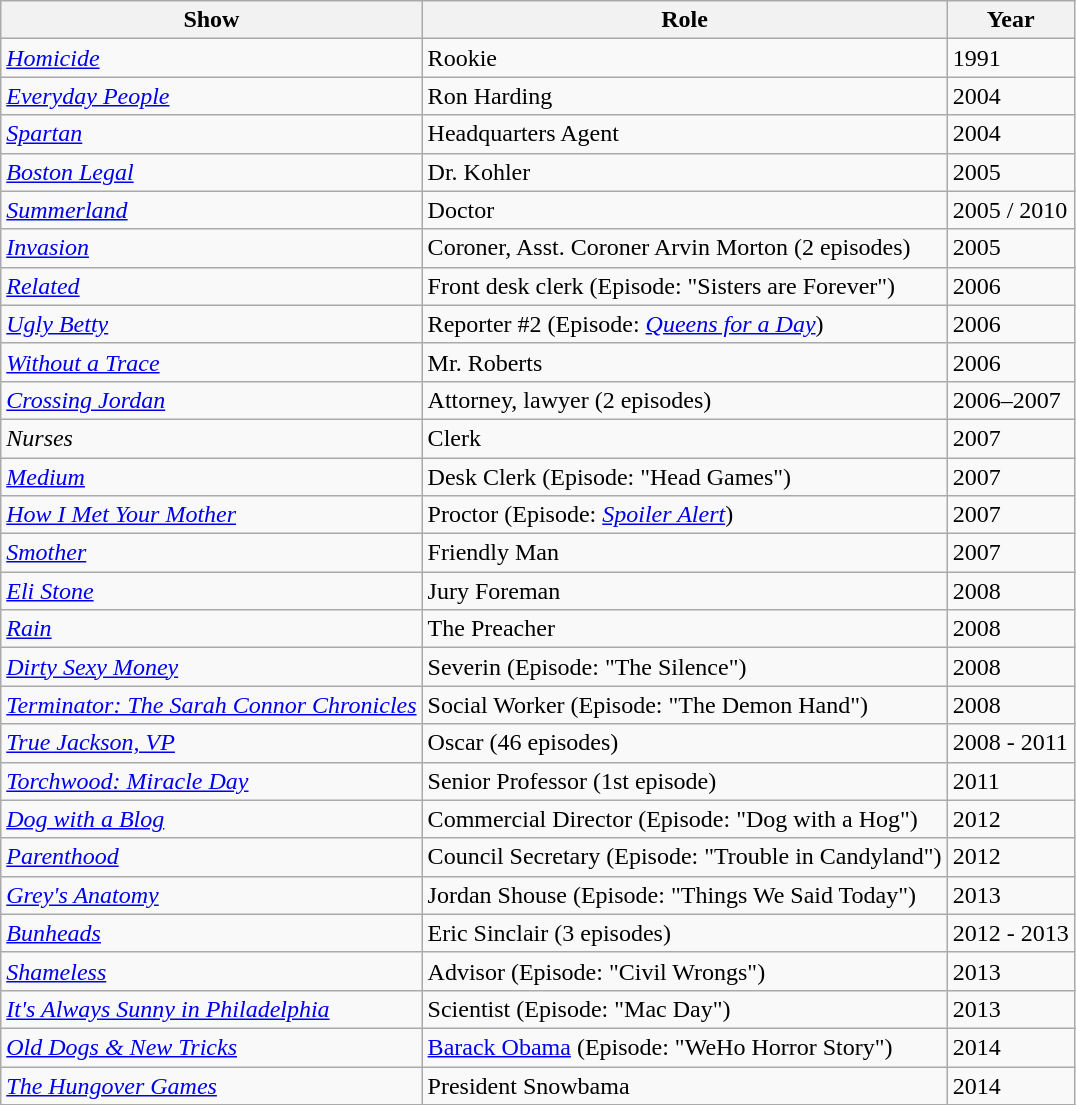<table class="wikitable" border="1">
<tr>
<th>Show</th>
<th>Role</th>
<th>Year</th>
</tr>
<tr>
<td><em><a href='#'>Homicide</a></em></td>
<td>Rookie</td>
<td>1991</td>
</tr>
<tr>
<td><em><a href='#'>Everyday People</a></em></td>
<td>Ron Harding</td>
<td>2004</td>
</tr>
<tr>
<td><em><a href='#'>Spartan</a></em></td>
<td>Headquarters Agent</td>
<td>2004</td>
</tr>
<tr>
<td><em><a href='#'>Boston Legal</a></em></td>
<td>Dr. Kohler</td>
<td>2005</td>
</tr>
<tr>
<td><em><a href='#'>Summerland</a></em></td>
<td>Doctor</td>
<td>2005 / 2010</td>
</tr>
<tr>
<td><em><a href='#'>Invasion</a></em></td>
<td>Coroner, Asst. Coroner Arvin Morton (2 episodes)</td>
<td>2005</td>
</tr>
<tr>
<td><em><a href='#'>Related</a></em></td>
<td>Front desk clerk  (Episode:  "Sisters are Forever")</td>
<td>2006</td>
</tr>
<tr>
<td><em><a href='#'>Ugly Betty</a></em></td>
<td>Reporter #2  (Episode:  <em><a href='#'>Queens for a Day</a></em>)</td>
<td>2006</td>
</tr>
<tr>
<td><em><a href='#'>Without a Trace</a></em></td>
<td>Mr. Roberts</td>
<td>2006</td>
</tr>
<tr>
<td><em><a href='#'>Crossing Jordan</a></em></td>
<td>Attorney, lawyer  (2 episodes)</td>
<td>2006–2007</td>
</tr>
<tr>
<td><em>Nurses</em></td>
<td>Clerk</td>
<td>2007</td>
</tr>
<tr>
<td><em><a href='#'>Medium</a></em></td>
<td>Desk Clerk  (Episode:  "Head Games")</td>
<td>2007</td>
</tr>
<tr>
<td><em><a href='#'>How I Met Your Mother</a></em></td>
<td>Proctor  (Episode: <em><a href='#'>Spoiler Alert</a></em>)</td>
<td>2007</td>
</tr>
<tr>
<td><em><a href='#'>Smother</a></em></td>
<td>Friendly Man</td>
<td>2007</td>
</tr>
<tr>
<td><em><a href='#'>Eli Stone</a></em></td>
<td>Jury Foreman</td>
<td>2008</td>
</tr>
<tr>
<td><em><a href='#'>Rain</a></em></td>
<td>The Preacher</td>
<td>2008</td>
</tr>
<tr>
<td><em><a href='#'>Dirty Sexy Money</a></em></td>
<td>Severin  (Episode:  "The Silence")</td>
<td>2008</td>
</tr>
<tr>
<td><em><a href='#'>Terminator: The Sarah Connor Chronicles</a></em></td>
<td>Social Worker  (Episode:  "The Demon Hand")</td>
<td>2008</td>
</tr>
<tr>
<td><em><a href='#'>True Jackson, VP</a></em></td>
<td>Oscar  (46 episodes)</td>
<td>2008 -  2011</td>
</tr>
<tr>
<td><em><a href='#'>Torchwood: Miracle Day</a></em></td>
<td>Senior Professor  (1st episode)</td>
<td>2011</td>
</tr>
<tr>
<td><em><a href='#'>Dog with a Blog</a></em></td>
<td>Commercial Director  (Episode:  "Dog with a Hog")</td>
<td>2012</td>
</tr>
<tr>
<td><em><a href='#'>Parenthood</a></em></td>
<td>Council Secretary  (Episode:  "Trouble in Candyland")</td>
<td>2012</td>
</tr>
<tr>
<td><em><a href='#'>Grey's Anatomy</a></em></td>
<td>Jordan Shouse  (Episode:  "Things We Said Today")</td>
<td>2013</td>
</tr>
<tr>
<td><em><a href='#'>Bunheads</a></em></td>
<td>Eric Sinclair  (3 episodes)</td>
<td>2012 -  2013</td>
</tr>
<tr>
<td><em><a href='#'>Shameless</a></em></td>
<td>Advisor  (Episode:  "Civil Wrongs")</td>
<td>2013</td>
</tr>
<tr>
<td><em><a href='#'>It's Always Sunny in Philadelphia</a></em></td>
<td>Scientist  (Episode:  "Mac Day")</td>
<td>2013</td>
</tr>
<tr>
<td><em><a href='#'>Old Dogs & New Tricks</a></em></td>
<td><a href='#'>Barack Obama</a>  (Episode:  "WeHo Horror Story")</td>
<td>2014</td>
</tr>
<tr>
<td><em><a href='#'>The Hungover Games</a></em></td>
<td>President Snowbama</td>
<td>2014</td>
</tr>
</table>
